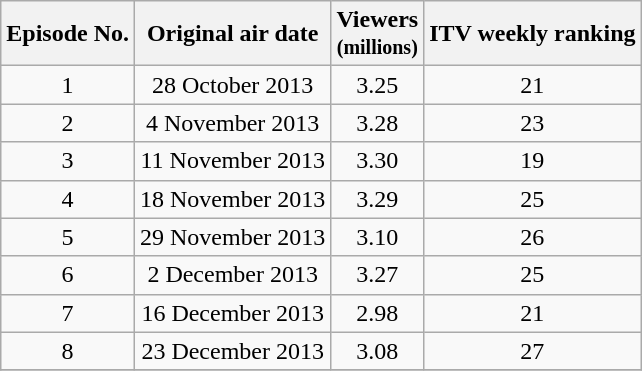<table class="wikitable" style="text-align:center;">
<tr>
<th>Episode No.</th>
<th>Original air date</th>
<th>Viewers<br><small>(millions)</small></th>
<th>ITV weekly ranking</th>
</tr>
<tr>
<td>1</td>
<td>28 October 2013</td>
<td>3.25</td>
<td>21</td>
</tr>
<tr>
<td>2</td>
<td>4 November 2013</td>
<td>3.28</td>
<td>23</td>
</tr>
<tr>
<td>3</td>
<td>11 November 2013</td>
<td>3.30</td>
<td>19</td>
</tr>
<tr>
<td>4</td>
<td>18 November 2013</td>
<td>3.29</td>
<td>25</td>
</tr>
<tr>
<td>5</td>
<td>29 November 2013</td>
<td>3.10</td>
<td>26</td>
</tr>
<tr>
<td>6</td>
<td>2 December 2013</td>
<td>3.27</td>
<td>25</td>
</tr>
<tr>
<td>7</td>
<td>16 December 2013</td>
<td>2.98</td>
<td>21</td>
</tr>
<tr>
<td>8</td>
<td>23 December 2013</td>
<td>3.08</td>
<td>27</td>
</tr>
<tr>
</tr>
</table>
